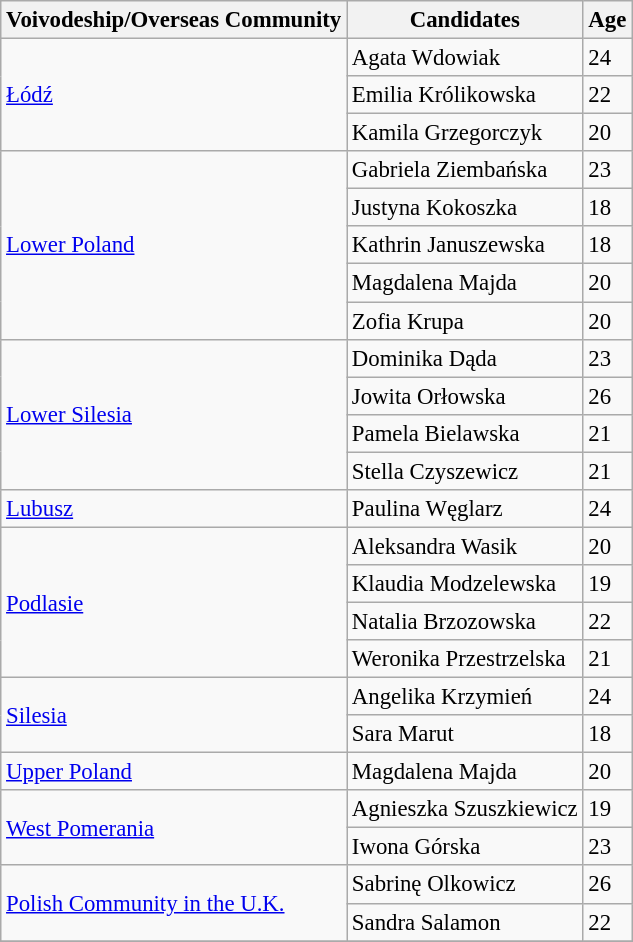<table class="wikitable sortable" style="font-size: 95%;">
<tr>
<th>Voivodeship/Overseas Community</th>
<th>Candidates</th>
<th>Age</th>
</tr>
<tr>
<td rowspan="3"><a href='#'>Łódź</a></td>
<td>Agata Wdowiak</td>
<td>24</td>
</tr>
<tr>
<td>Emilia Królikowska</td>
<td>22</td>
</tr>
<tr>
<td>Kamila Grzegorczyk</td>
<td>20</td>
</tr>
<tr>
<td rowspan="5"><a href='#'>Lower Poland</a></td>
<td>Gabriela Ziembańska</td>
<td>23</td>
</tr>
<tr>
<td>Justyna Kokoszka</td>
<td>18</td>
</tr>
<tr>
<td>Kathrin Januszewska</td>
<td>18</td>
</tr>
<tr>
<td>Magdalena Majda</td>
<td>20</td>
</tr>
<tr>
<td>Zofia Krupa</td>
<td>20</td>
</tr>
<tr>
<td rowspan="4"><a href='#'>Lower Silesia</a></td>
<td>Dominika Dąda</td>
<td>23</td>
</tr>
<tr>
<td>Jowita Orłowska</td>
<td>26</td>
</tr>
<tr>
<td>Pamela Bielawska</td>
<td>21</td>
</tr>
<tr>
<td>Stella Czyszewicz</td>
<td>21</td>
</tr>
<tr>
<td><a href='#'>Lubusz</a></td>
<td>Paulina Węglarz</td>
<td>24</td>
</tr>
<tr>
<td rowspan="4"><a href='#'>Podlasie</a></td>
<td>Aleksandra Wasik</td>
<td>20</td>
</tr>
<tr>
<td>Klaudia Modzelewska</td>
<td>19</td>
</tr>
<tr>
<td>Natalia Brzozowska</td>
<td>22</td>
</tr>
<tr>
<td>Weronika Przestrzelska</td>
<td>21</td>
</tr>
<tr>
<td rowspan="2"><a href='#'>Silesia</a></td>
<td>Angelika Krzymień</td>
<td>24</td>
</tr>
<tr>
<td>Sara Marut</td>
<td>18</td>
</tr>
<tr>
<td><a href='#'>Upper Poland</a></td>
<td>Magdalena Majda</td>
<td>20</td>
</tr>
<tr>
<td rowspan="2"><a href='#'>West Pomerania</a></td>
<td>Agnieszka Szuszkiewicz</td>
<td>19</td>
</tr>
<tr>
<td>Iwona Górska</td>
<td>23</td>
</tr>
<tr>
<td rowspan="2"><a href='#'>Polish Community in the U.K.</a></td>
<td>Sabrinę Olkowicz</td>
<td>26</td>
</tr>
<tr>
<td>Sandra Salamon</td>
<td>22</td>
</tr>
<tr>
</tr>
</table>
